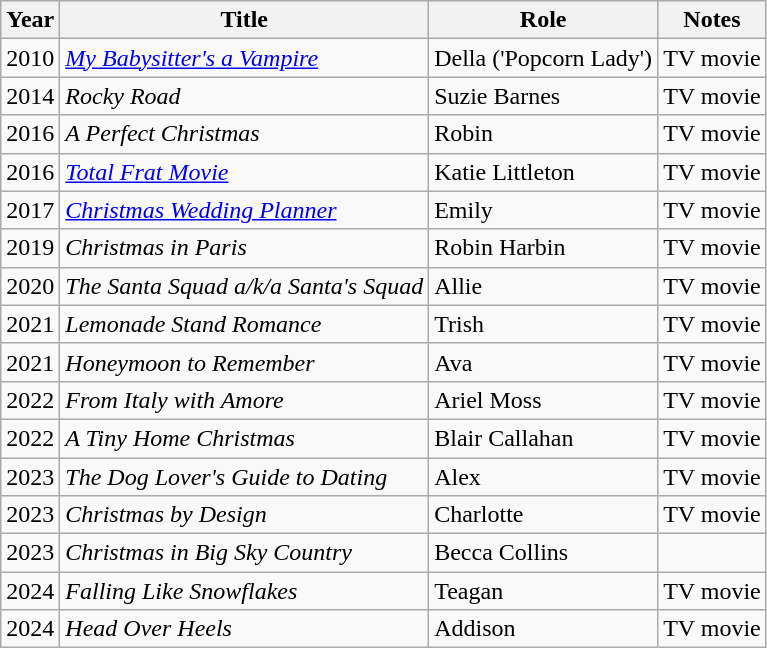<table class="wikitable sortable">
<tr>
<th>Year</th>
<th>Title</th>
<th>Role</th>
<th class="unsortable">Notes</th>
</tr>
<tr>
<td>2010</td>
<td><em><a href='#'>My Babysitter's a Vampire</a></em></td>
<td>Della ('Popcorn Lady')</td>
<td>TV movie</td>
</tr>
<tr>
<td>2014</td>
<td><em>Rocky Road</em></td>
<td>Suzie Barnes</td>
<td>TV movie</td>
</tr>
<tr>
<td>2016</td>
<td data-sort-value="Perfect Christmas, A"><em>A Perfect Christmas</em></td>
<td>Robin</td>
<td>TV movie</td>
</tr>
<tr>
<td>2016</td>
<td><em><a href='#'>Total Frat Movie</a></em></td>
<td>Katie Littleton</td>
<td>TV movie</td>
</tr>
<tr>
<td>2017</td>
<td><em><a href='#'>Christmas Wedding Planner</a></em></td>
<td>Emily</td>
<td>TV movie</td>
</tr>
<tr>
<td>2019</td>
<td><em>Christmas in Paris</em></td>
<td>Robin Harbin</td>
<td>TV movie</td>
</tr>
<tr>
<td>2020</td>
<td data-sort-value="Santa Squad a/k/a Santa's Squad, The"><em>The Santa Squad a/k/a Santa's Squad</em></td>
<td>Allie</td>
<td>TV movie</td>
</tr>
<tr>
<td>2021</td>
<td><em>Lemonade Stand Romance</em></td>
<td>Trish</td>
<td>TV movie</td>
</tr>
<tr>
<td>2021</td>
<td><em>Honeymoon to Remember</em></td>
<td>Ava</td>
<td>TV movie</td>
</tr>
<tr>
<td>2022</td>
<td><em>From Italy with Amore</em></td>
<td>Ariel Moss</td>
<td>TV movie</td>
</tr>
<tr>
<td>2022</td>
<td data-sort-value="Tiny Home Christmas, A"><em>A Tiny Home Christmas</em></td>
<td>Blair Callahan</td>
<td>TV movie</td>
</tr>
<tr>
<td>2023</td>
<td data-sort-value="Dog Lover's Guide to Dating, The"><em>The Dog Lover's Guide to Dating</em></td>
<td>Alex</td>
<td>TV movie</td>
</tr>
<tr>
<td>2023</td>
<td><em>Christmas by Design</em></td>
<td>Charlotte</td>
<td>TV movie</td>
</tr>
<tr>
<td>2023</td>
<td><em>Christmas in Big Sky Country</em></td>
<td>Becca Collins</td>
<td></td>
</tr>
<tr>
<td>2024</td>
<td><em>Falling Like Snowflakes</em></td>
<td>Teagan</td>
<td>TV movie</td>
</tr>
<tr>
<td>2024</td>
<td><em>Head Over Heels</em></td>
<td>Addison</td>
<td>TV movie</td>
</tr>
</table>
